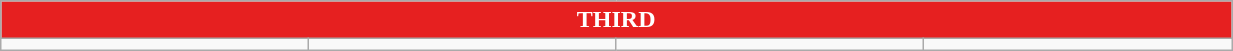<table class="wikitable collapsible collapsed" style="width:65%">
<tr>
<th colspan=6 ! style="color:white; background:#E62020">THIRD</th>
</tr>
<tr>
<td></td>
<td></td>
<td></td>
<td></td>
</tr>
</table>
